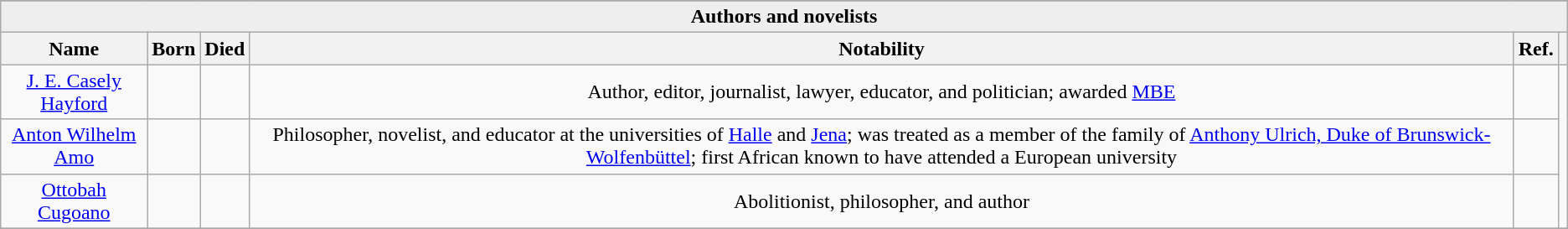<table class="wikitable sortable" style="text-align: centre;">
<tr ">
</tr>
<tr bgcolor=#EEEEEE>
<td align=center colspan=6><strong>Authors and novelists</strong></td>
</tr>
<tr>
<th class="unsortable">Name</th>
<th class="unsortable">Born</th>
<th class="unsortable">Died</th>
<th class="unsortable">Notability</th>
<th class="unsortable">Ref.</th>
<th class="unsortable"></th>
</tr>
<tr>
<td align=center><a href='#'>J. E. Casely Hayford</a></td>
<td align=center></td>
<td align=center></td>
<td align=center>Author, editor, journalist, lawyer, educator, and politician; awarded <a href='#'>MBE</a></td>
<td align=center></td>
<td align=center rowspan="3"><br></td>
</tr>
<tr>
<td align=center><a href='#'>Anton Wilhelm Amo</a></td>
<td align=center></td>
<td align=center> </td>
<td align=center>Philosopher, novelist, and educator at the universities of <a href='#'>Halle</a> and <a href='#'>Jena</a>; was treated as a member of the family of <a href='#'>Anthony Ulrich, Duke of Brunswick-Wolfenbüttel</a>; first African known to have attended a European university</td>
<td align=center></td>
</tr>
<tr>
<td align=center><a href='#'>Ottobah Cugoano</a></td>
<td align=center></td>
<td align=center> </td>
<td align=center>Abolitionist, philosopher, and author</td>
<td align=center></td>
</tr>
<tr>
</tr>
</table>
